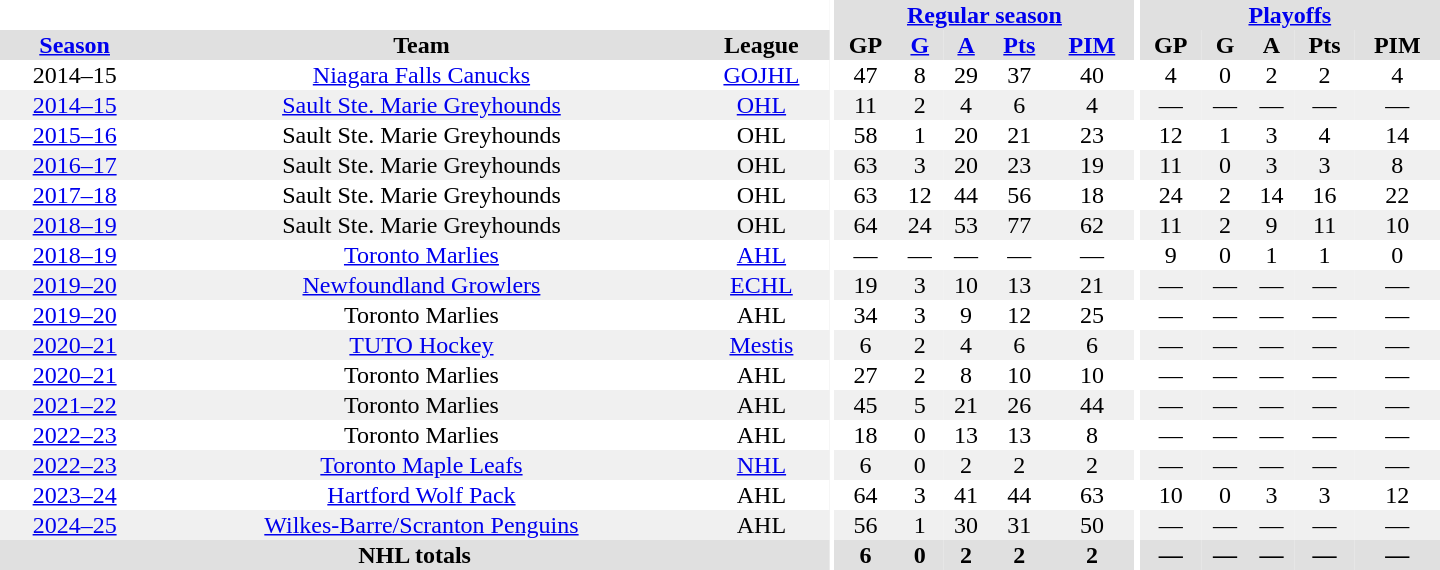<table border="0" cellpadding="1" cellspacing="0" style="text-align:center; width:60em">
<tr bgcolor="#e0e0e0">
<th colspan="3" bgcolor="#ffffff"></th>
<th rowspan="99" bgcolor="#ffffff"></th>
<th colspan="5"><a href='#'>Regular season</a></th>
<th rowspan="99" bgcolor="#ffffff"></th>
<th colspan="5"><a href='#'>Playoffs</a></th>
</tr>
<tr bgcolor="#e0e0e0">
<th><a href='#'>Season</a></th>
<th>Team</th>
<th>League</th>
<th>GP</th>
<th><a href='#'>G</a></th>
<th><a href='#'>A</a></th>
<th><a href='#'>Pts</a></th>
<th><a href='#'>PIM</a></th>
<th>GP</th>
<th>G</th>
<th>A</th>
<th>Pts</th>
<th>PIM</th>
</tr>
<tr>
<td>2014–15</td>
<td><a href='#'>Niagara Falls Canucks</a></td>
<td><a href='#'>GOJHL</a></td>
<td>47</td>
<td>8</td>
<td>29</td>
<td>37</td>
<td>40</td>
<td>4</td>
<td>0</td>
<td>2</td>
<td>2</td>
<td>4</td>
</tr>
<tr bgcolor="#f0f0f0">
<td><a href='#'>2014–15</a></td>
<td><a href='#'>Sault Ste. Marie Greyhounds</a></td>
<td><a href='#'>OHL</a></td>
<td>11</td>
<td>2</td>
<td>4</td>
<td>6</td>
<td>4</td>
<td>—</td>
<td>—</td>
<td>—</td>
<td>—</td>
<td>—</td>
</tr>
<tr>
<td><a href='#'>2015–16</a></td>
<td>Sault Ste. Marie Greyhounds</td>
<td>OHL</td>
<td>58</td>
<td>1</td>
<td>20</td>
<td>21</td>
<td>23</td>
<td>12</td>
<td>1</td>
<td>3</td>
<td>4</td>
<td>14</td>
</tr>
<tr bgcolor="#f0f0f0">
<td><a href='#'>2016–17</a></td>
<td>Sault Ste. Marie Greyhounds</td>
<td>OHL</td>
<td>63</td>
<td>3</td>
<td>20</td>
<td>23</td>
<td>19</td>
<td>11</td>
<td>0</td>
<td>3</td>
<td>3</td>
<td>8</td>
</tr>
<tr>
<td><a href='#'>2017–18</a></td>
<td>Sault Ste. Marie Greyhounds</td>
<td>OHL</td>
<td>63</td>
<td>12</td>
<td>44</td>
<td>56</td>
<td>18</td>
<td>24</td>
<td>2</td>
<td>14</td>
<td>16</td>
<td>22</td>
</tr>
<tr bgcolor="#f0f0f0">
<td><a href='#'>2018–19</a></td>
<td>Sault Ste. Marie Greyhounds</td>
<td>OHL</td>
<td>64</td>
<td>24</td>
<td>53</td>
<td>77</td>
<td>62</td>
<td>11</td>
<td>2</td>
<td>9</td>
<td>11</td>
<td>10</td>
</tr>
<tr>
<td><a href='#'>2018–19</a></td>
<td><a href='#'>Toronto Marlies</a></td>
<td><a href='#'>AHL</a></td>
<td>—</td>
<td>—</td>
<td>—</td>
<td>—</td>
<td>—</td>
<td>9</td>
<td>0</td>
<td>1</td>
<td>1</td>
<td>0</td>
</tr>
<tr bgcolor="#f0f0f0">
<td><a href='#'>2019–20</a></td>
<td><a href='#'>Newfoundland Growlers</a></td>
<td><a href='#'>ECHL</a></td>
<td>19</td>
<td>3</td>
<td>10</td>
<td>13</td>
<td>21</td>
<td>—</td>
<td>—</td>
<td>—</td>
<td>—</td>
<td>—</td>
</tr>
<tr>
<td><a href='#'>2019–20</a></td>
<td>Toronto Marlies</td>
<td>AHL</td>
<td>34</td>
<td>3</td>
<td>9</td>
<td>12</td>
<td>25</td>
<td>—</td>
<td>—</td>
<td>—</td>
<td>—</td>
<td>—</td>
</tr>
<tr bgcolor="#f0f0f0">
<td><a href='#'>2020–21</a></td>
<td><a href='#'>TUTO Hockey</a></td>
<td><a href='#'>Mestis</a></td>
<td>6</td>
<td>2</td>
<td>4</td>
<td>6</td>
<td>6</td>
<td>—</td>
<td>—</td>
<td>—</td>
<td>—</td>
<td>—</td>
</tr>
<tr>
<td><a href='#'>2020–21</a></td>
<td>Toronto Marlies</td>
<td>AHL</td>
<td>27</td>
<td>2</td>
<td>8</td>
<td>10</td>
<td>10</td>
<td>—</td>
<td>—</td>
<td>—</td>
<td>—</td>
<td>—</td>
</tr>
<tr bgcolor="#f0f0f0">
<td><a href='#'>2021–22</a></td>
<td>Toronto Marlies</td>
<td>AHL</td>
<td>45</td>
<td>5</td>
<td>21</td>
<td>26</td>
<td>44</td>
<td>—</td>
<td>—</td>
<td>—</td>
<td>—</td>
<td>—</td>
</tr>
<tr>
<td><a href='#'>2022–23</a></td>
<td>Toronto Marlies</td>
<td>AHL</td>
<td>18</td>
<td>0</td>
<td>13</td>
<td>13</td>
<td>8</td>
<td>—</td>
<td>—</td>
<td>—</td>
<td>—</td>
<td>—</td>
</tr>
<tr bgcolor="#f0f0f0">
<td><a href='#'>2022–23</a></td>
<td><a href='#'>Toronto Maple Leafs</a></td>
<td><a href='#'>NHL</a></td>
<td>6</td>
<td>0</td>
<td>2</td>
<td>2</td>
<td>2</td>
<td>—</td>
<td>—</td>
<td>—</td>
<td>—</td>
<td>—</td>
</tr>
<tr>
<td><a href='#'>2023–24</a></td>
<td><a href='#'>Hartford Wolf Pack</a></td>
<td>AHL</td>
<td>64</td>
<td>3</td>
<td>41</td>
<td>44</td>
<td>63</td>
<td>10</td>
<td>0</td>
<td>3</td>
<td>3</td>
<td>12</td>
</tr>
<tr bgcolor="#f0f0f0">
<td><a href='#'>2024–25</a></td>
<td><a href='#'>Wilkes-Barre/Scranton Penguins</a></td>
<td>AHL</td>
<td>56</td>
<td>1</td>
<td>30</td>
<td>31</td>
<td>50</td>
<td>—</td>
<td>—</td>
<td>—</td>
<td>—</td>
<td>—</td>
</tr>
<tr bgcolor="#e0e0e0">
<th colspan="3">NHL totals</th>
<th>6</th>
<th>0</th>
<th>2</th>
<th>2</th>
<th>2</th>
<th>—</th>
<th>—</th>
<th>—</th>
<th>—</th>
<th>—</th>
</tr>
</table>
